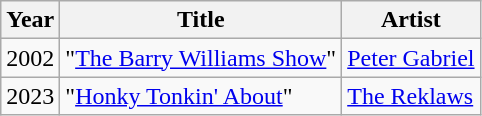<table class="wikitable sortable">
<tr>
<th>Year</th>
<th>Title</th>
<th>Artist</th>
</tr>
<tr>
<td>2002</td>
<td>"<a href='#'>The Barry Williams Show</a>"</td>
<td><a href='#'>Peter Gabriel</a></td>
</tr>
<tr>
<td>2023</td>
<td>"<a href='#'>Honky Tonkin' About</a>"</td>
<td><a href='#'>The Reklaws</a><br> </td>
</tr>
</table>
